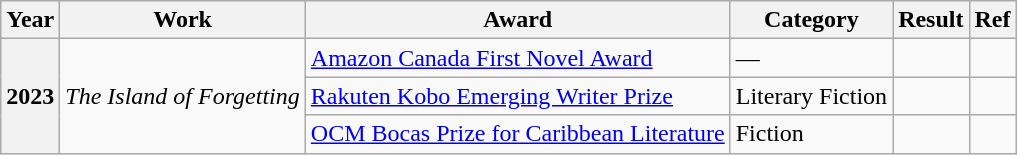<table class="wikitable sortable">
<tr>
<th>Year</th>
<th>Work</th>
<th>Award</th>
<th>Category</th>
<th>Result</th>
<th>Ref</th>
</tr>
<tr>
<th rowspan=3>2023</th>
<td rowspan=3><em>The Island of Forgetting</em></td>
<td><a href='#'>Amazon Canada First Novel Award</a></td>
<td>—</td>
<td></td>
<td></td>
</tr>
<tr>
<td><a href='#'>Rakuten Kobo Emerging Writer Prize</a></td>
<td>Literary Fiction</td>
<td></td>
<td></td>
</tr>
<tr>
<td><a href='#'>OCM Bocas Prize for Caribbean Literature</a></td>
<td>Fiction</td>
<td></td>
<td></td>
</tr>
</table>
